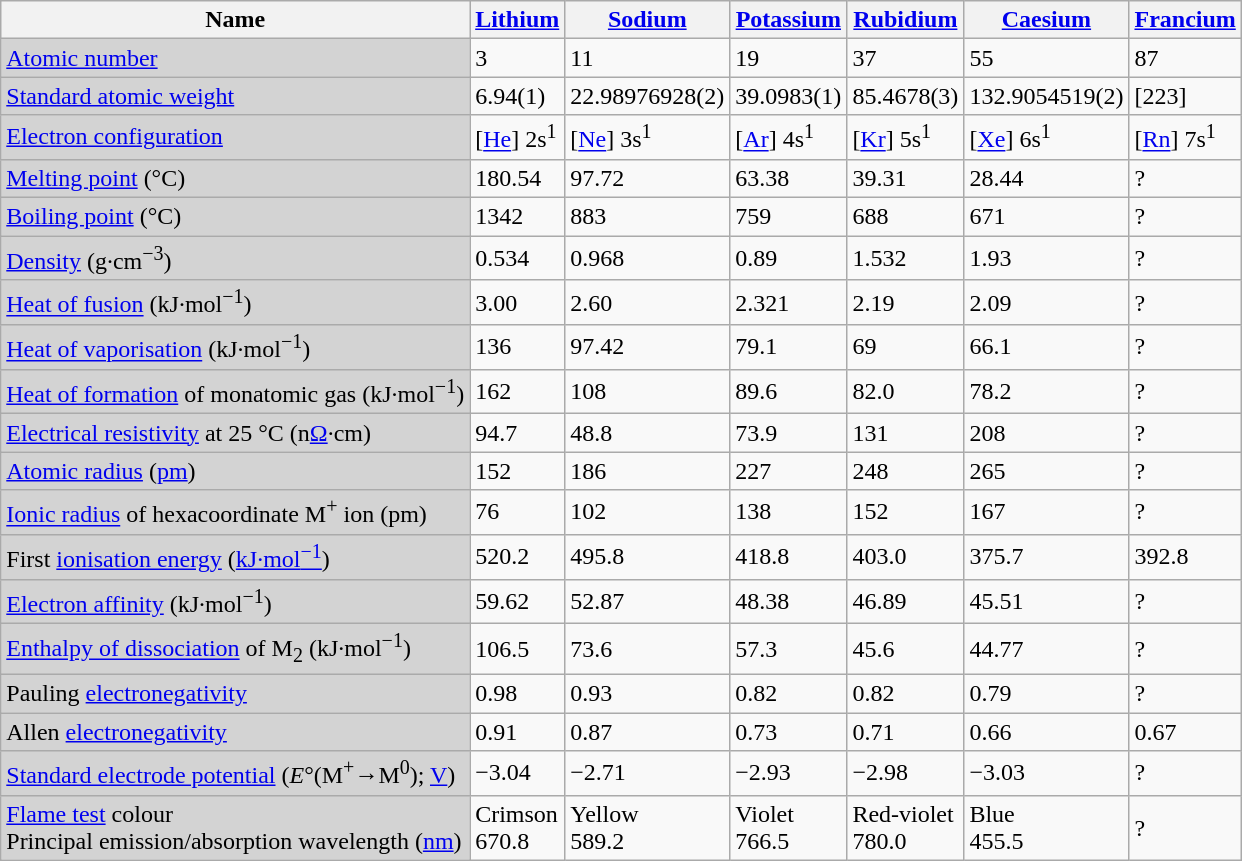<table class="wikitable">
<tr>
<th>Name</th>
<th><a href='#'>Lithium</a></th>
<th><a href='#'>Sodium</a></th>
<th><a href='#'>Potassium</a></th>
<th><a href='#'>Rubidium</a></th>
<th><a href='#'>Caesium</a></th>
<th><a href='#'>Francium</a></th>
</tr>
<tr>
<td style="background:lightgrey; text-align:left;"><a href='#'>Atomic number</a></td>
<td>3</td>
<td>11</td>
<td>19</td>
<td>37</td>
<td>55</td>
<td>87</td>
</tr>
<tr>
<td style="background:lightgrey; text-align:left;"><a href='#'>Standard atomic weight</a></td>
<td>6.94(1)</td>
<td>22.98976928(2)</td>
<td>39.0983(1)</td>
<td>85.4678(3)</td>
<td>132.9054519(2)</td>
<td>[223]</td>
</tr>
<tr>
<td style="background:lightgrey; text-align:left;"><a href='#'>Electron configuration</a></td>
<td>&#91;<a href='#'>He</a>&#93; 2s<sup>1</sup></td>
<td>&#91;<a href='#'>Ne</a>&#93; 3s<sup>1</sup></td>
<td>&#91;<a href='#'>Ar</a>&#93; 4s<sup>1</sup></td>
<td>&#91;<a href='#'>Kr</a>&#93; 5s<sup>1</sup></td>
<td>&#91;<a href='#'>Xe</a>&#93; 6s<sup>1</sup></td>
<td>&#91;<a href='#'>Rn</a>&#93; 7s<sup>1</sup></td>
</tr>
<tr>
<td style="background:lightgrey; text-align:left;"><a href='#'>Melting point</a> (°C)</td>
<td>180.54</td>
<td>97.72</td>
<td>63.38</td>
<td>39.31</td>
<td>28.44</td>
<td>?</td>
</tr>
<tr>
<td style="background:lightgrey; text-align:left;"><a href='#'>Boiling point</a> (°C)</td>
<td>1342</td>
<td>883</td>
<td>759</td>
<td>688</td>
<td>671</td>
<td>?</td>
</tr>
<tr>
<td style="background:lightgrey; text-align:left;"><a href='#'>Density</a> (g·cm<sup>−3</sup>)</td>
<td>0.534</td>
<td>0.968</td>
<td>0.89</td>
<td>1.532</td>
<td>1.93</td>
<td>?</td>
</tr>
<tr>
<td style="background:lightgrey; text-align:left;"><a href='#'>Heat of fusion</a> (kJ·mol<sup>−1</sup>)</td>
<td>3.00</td>
<td>2.60</td>
<td>2.321</td>
<td>2.19</td>
<td>2.09</td>
<td>?</td>
</tr>
<tr>
<td style="background:lightgrey; text-align:left;"><a href='#'>Heat of vaporisation</a> (kJ·mol<sup>−1</sup>)</td>
<td>136</td>
<td>97.42</td>
<td>79.1</td>
<td>69</td>
<td>66.1</td>
<td>?</td>
</tr>
<tr>
<td style="background:lightgrey; text-align:left;"><a href='#'>Heat of formation</a> of monatomic gas (kJ·mol<sup>−1</sup>)</td>
<td>162</td>
<td>108</td>
<td>89.6</td>
<td>82.0</td>
<td>78.2</td>
<td>?</td>
</tr>
<tr>
<td style="background:lightgrey; text-align:left;"><a href='#'>Electrical resistivity</a> at 25 °C (n<a href='#'>Ω</a>·cm)</td>
<td>94.7</td>
<td>48.8</td>
<td>73.9</td>
<td>131</td>
<td>208</td>
<td>?</td>
</tr>
<tr>
<td style="background:lightgrey; text-align:left;"><a href='#'>Atomic radius</a> (<a href='#'>pm</a>)</td>
<td>152</td>
<td>186</td>
<td>227</td>
<td>248</td>
<td>265</td>
<td>?</td>
</tr>
<tr>
<td style="background:lightgrey; text-align:left;"><a href='#'>Ionic radius</a> of hexacoordinate M<sup>+</sup> ion (pm)</td>
<td>76</td>
<td>102</td>
<td>138</td>
<td>152</td>
<td>167</td>
<td>?</td>
</tr>
<tr>
<td style="background:lightgrey; text-align:left;">First <a href='#'>ionisation energy</a> (<a href='#'>kJ·mol<sup>−1</sup></a>)</td>
<td>520.2</td>
<td>495.8</td>
<td>418.8</td>
<td>403.0</td>
<td>375.7</td>
<td>392.8</td>
</tr>
<tr>
<td style="background:lightgrey; text-align:left;"><a href='#'>Electron affinity</a> (kJ·mol<sup>−1</sup>)</td>
<td>59.62</td>
<td>52.87</td>
<td>48.38</td>
<td>46.89</td>
<td>45.51</td>
<td>?</td>
</tr>
<tr>
<td style="background:lightgrey; text-align:left;"><a href='#'>Enthalpy of dissociation</a> of M<sub>2</sub> (kJ·mol<sup>−1</sup>)</td>
<td>106.5</td>
<td>73.6</td>
<td>57.3</td>
<td>45.6</td>
<td>44.77</td>
<td>?</td>
</tr>
<tr>
<td style="background:lightgrey; text-align:left;">Pauling <a href='#'>electronegativity</a></td>
<td>0.98</td>
<td>0.93</td>
<td>0.82</td>
<td>0.82</td>
<td>0.79</td>
<td>?</td>
</tr>
<tr>
<td style="background:lightgrey; text-align:left;">Allen <a href='#'>electronegativity</a></td>
<td>0.91</td>
<td>0.87</td>
<td>0.73</td>
<td>0.71</td>
<td>0.66</td>
<td>0.67</td>
</tr>
<tr>
<td style="background:lightgrey; text-align:left;"><a href='#'>Standard electrode potential</a> (<em>E</em>°(M<sup>+</sup>→M<sup>0</sup>); <a href='#'>V</a>)</td>
<td>−3.04</td>
<td>−2.71</td>
<td>−2.93</td>
<td>−2.98</td>
<td>−3.03</td>
<td>?</td>
</tr>
<tr>
<td style="background:lightgrey; text-align:left;"><a href='#'>Flame test</a> colour<br>Principal emission/absorption wavelength (<a href='#'>nm</a>)</td>
<td>Crimson<br>670.8</td>
<td>Yellow<br>589.2</td>
<td>Violet<br>766.5</td>
<td>Red-violet<br>780.0</td>
<td>Blue<br>455.5</td>
<td>?</td>
</tr>
</table>
